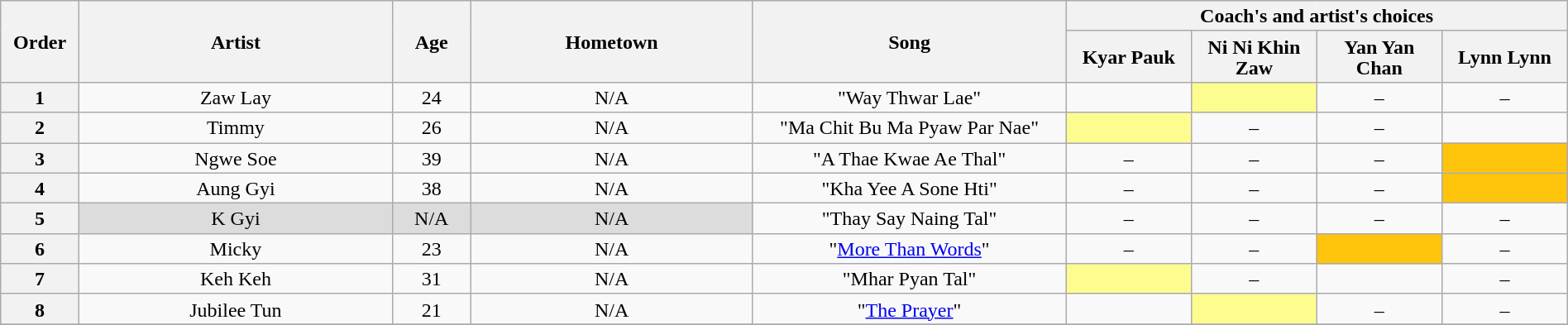<table class="wikitable" style="text-align:center; line-height:17px; width:100%;">
<tr>
<th scope="col" rowspan="2" width="05%">Order</th>
<th scope="col" rowspan="2" width="20%">Artist</th>
<th scope="col" rowspan="2" width="05%">Age</th>
<th scope="col" rowspan="2" width="18%">Hometown</th>
<th scope="col" rowspan="2" width="20%">Song</th>
<th scope="col" colspan="4" width="32%">Coach's and artist's choices</th>
</tr>
<tr>
<th width="08%">Kyar Pauk</th>
<th width="08%">Ni Ni Khin Zaw</th>
<th width="08%">Yan Yan Chan</th>
<th width="08%">Lynn Lynn</th>
</tr>
<tr>
<th>1</th>
<td>Zaw Lay</td>
<td>24</td>
<td>N/A</td>
<td>"Way Thwar Lae"</td>
<td><strong></strong></td>
<td style="background:#fdfc8f;"><strong></strong></td>
<td>–</td>
<td>–</td>
</tr>
<tr>
<th>2</th>
<td>Timmy</td>
<td>26</td>
<td>N/A</td>
<td>"Ma Chit Bu Ma Pyaw Par Nae"</td>
<td style="background:#fdfc8f;"><strong></strong></td>
<td>–</td>
<td>–</td>
<td><strong></strong></td>
</tr>
<tr>
<th>3</th>
<td>Ngwe Soe</td>
<td>39</td>
<td>N/A</td>
<td>"A Thae Kwae Ae Thal"</td>
<td>–</td>
<td>–</td>
<td>–</td>
<td style="background:#FFC40C;"><strong></strong></td>
</tr>
<tr>
<th>4</th>
<td>Aung Gyi</td>
<td>38</td>
<td>N/A</td>
<td>"Kha Yee A Sone Hti"</td>
<td>–</td>
<td>–</td>
<td>–</td>
<td style="background:#FFC40C;"><strong></strong></td>
</tr>
<tr>
<th>5</th>
<td style="background:#DCDCDC;">K Gyi</td>
<td style="background:#DCDCDC;">N/A</td>
<td style="background:#DCDCDC;">N/A</td>
<td>"Thay Say Naing Tal"</td>
<td>–</td>
<td>–</td>
<td>–</td>
<td>–</td>
</tr>
<tr>
<th>6</th>
<td>Micky</td>
<td>23</td>
<td>N/A</td>
<td>"<a href='#'>More Than Words</a>"</td>
<td>–</td>
<td>–</td>
<td style="background:#FFC40C;"><strong></strong></td>
<td>–</td>
</tr>
<tr>
<th>7</th>
<td>Keh Keh</td>
<td>31</td>
<td>N/A</td>
<td>"Mhar Pyan Tal"</td>
<td style="background:#fdfc8f;"><strong></strong></td>
<td>–</td>
<td><strong></strong></td>
<td>–</td>
</tr>
<tr>
<th>8</th>
<td>Jubilee Tun</td>
<td>21</td>
<td>N/A</td>
<td>"<a href='#'>The Prayer</a>"</td>
<td><strong></strong></td>
<td style="background:#fdfc8f;"><strong></strong></td>
<td>–</td>
<td>–</td>
</tr>
<tr>
</tr>
</table>
